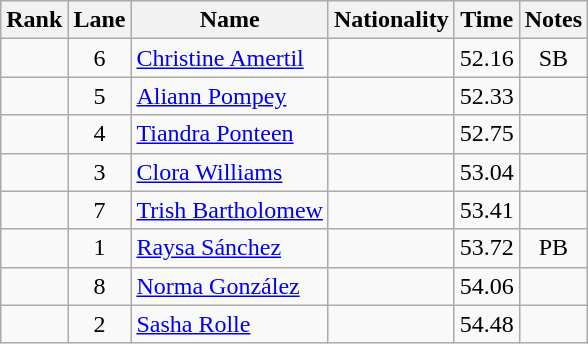<table class="wikitable sortable" style="text-align:center">
<tr>
<th>Rank</th>
<th>Lane</th>
<th>Name</th>
<th>Nationality</th>
<th>Time</th>
<th>Notes</th>
</tr>
<tr>
<td></td>
<td>6</td>
<td align=left><a href='#'>Christine Amertil</a></td>
<td align=left></td>
<td>52.16</td>
<td>SB</td>
</tr>
<tr>
<td></td>
<td>5</td>
<td align=left><a href='#'>Aliann Pompey</a></td>
<td align=left></td>
<td>52.33</td>
<td></td>
</tr>
<tr>
<td></td>
<td>4</td>
<td align=left><a href='#'>Tiandra Ponteen</a></td>
<td align=left></td>
<td>52.75</td>
<td></td>
</tr>
<tr>
<td></td>
<td>3</td>
<td align=left><a href='#'>Clora Williams</a></td>
<td align=left></td>
<td>53.04</td>
<td></td>
</tr>
<tr>
<td></td>
<td>7</td>
<td align=left><a href='#'>Trish Bartholomew</a></td>
<td align=left></td>
<td>53.41</td>
<td></td>
</tr>
<tr>
<td></td>
<td>1</td>
<td align=left><a href='#'>Raysa Sánchez</a></td>
<td align=left></td>
<td>53.72</td>
<td>PB</td>
</tr>
<tr>
<td></td>
<td>8</td>
<td align=left><a href='#'>Norma González</a></td>
<td align=left></td>
<td>54.06</td>
<td></td>
</tr>
<tr>
<td></td>
<td>2</td>
<td align=left><a href='#'>Sasha Rolle</a></td>
<td align=left></td>
<td>54.48</td>
<td></td>
</tr>
</table>
